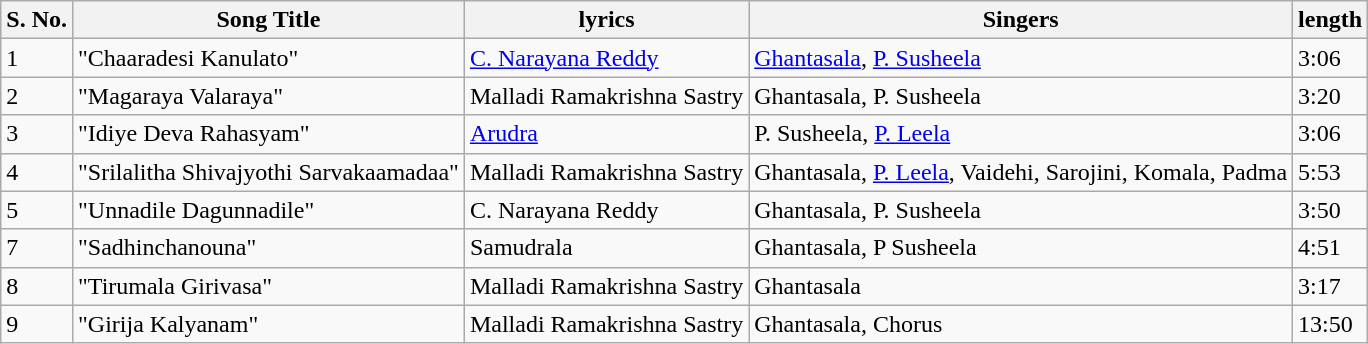<table class="wikitable">
<tr>
<th>S. No.</th>
<th>Song Title</th>
<th>lyrics</th>
<th>Singers</th>
<th>length</th>
</tr>
<tr>
<td>1</td>
<td>"Chaaradesi Kanulato"</td>
<td><a href='#'>C. Narayana Reddy</a></td>
<td><a href='#'>Ghantasala</a>, <a href='#'>P. Susheela</a></td>
<td>3:06</td>
</tr>
<tr>
<td>2</td>
<td>"Magaraya Valaraya"</td>
<td>Malladi Ramakrishna Sastry</td>
<td>Ghantasala, P. Susheela</td>
<td>3:20</td>
</tr>
<tr>
<td>3</td>
<td>"Idiye Deva Rahasyam"</td>
<td><a href='#'>Arudra</a></td>
<td>P. Susheela, <a href='#'>P. Leela</a></td>
<td>3:06</td>
</tr>
<tr>
<td>4</td>
<td>"Srilalitha Shivajyothi Sarvakaamadaa"</td>
<td>Malladi Ramakrishna Sastry</td>
<td>Ghantasala, <a href='#'>P. Leela</a>, Vaidehi, Sarojini, Komala, Padma</td>
<td>5:53</td>
</tr>
<tr>
<td>5</td>
<td>"Unnadile Dagunnadile"</td>
<td>C. Narayana Reddy</td>
<td>Ghantasala, P. Susheela</td>
<td>3:50</td>
</tr>
<tr>
<td>7</td>
<td>"Sadhinchanouna"</td>
<td>Samudrala</td>
<td>Ghantasala, P Susheela</td>
<td>4:51</td>
</tr>
<tr>
<td>8</td>
<td>"Tirumala Girivasa"</td>
<td>Malladi Ramakrishna Sastry</td>
<td>Ghantasala</td>
<td>3:17</td>
</tr>
<tr>
<td>9</td>
<td>"Girija Kalyanam"</td>
<td>Malladi Ramakrishna Sastry</td>
<td>Ghantasala, Chorus</td>
<td>13:50</td>
</tr>
</table>
